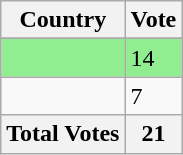<table class="wikitable" align="center">
<tr>
<th>Country</th>
<th>Vote</th>
</tr>
<tr>
</tr>
<tr bgcolor=#90EE90>
<td align=left><strong></strong></td>
<td>14</td>
</tr>
<tr>
<td align=left></td>
<td>7</td>
</tr>
<tr>
<th align=left>Total Votes</th>
<th>21</th>
</tr>
</table>
